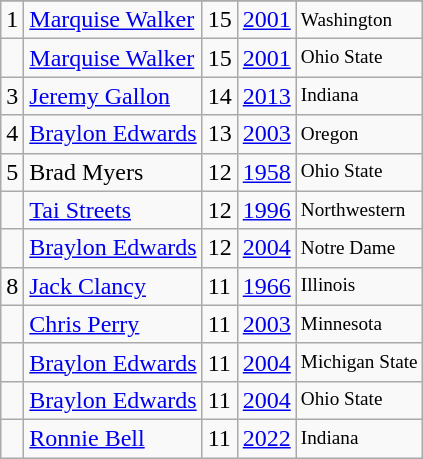<table class="wikitable">
<tr>
</tr>
<tr>
<td>1</td>
<td><a href='#'>Marquise Walker</a></td>
<td>15</td>
<td><a href='#'>2001</a></td>
<td style="font-size:80%;">Washington</td>
</tr>
<tr>
<td></td>
<td><a href='#'>Marquise Walker</a></td>
<td>15</td>
<td><a href='#'>2001</a></td>
<td style="font-size:80%;">Ohio State</td>
</tr>
<tr>
<td>3</td>
<td><a href='#'>Jeremy Gallon</a></td>
<td>14</td>
<td><a href='#'>2013</a></td>
<td style="font-size:80%;">Indiana</td>
</tr>
<tr>
<td>4</td>
<td><a href='#'>Braylon Edwards</a></td>
<td>13</td>
<td><a href='#'>2003</a></td>
<td style="font-size:80%;">Oregon</td>
</tr>
<tr>
<td>5</td>
<td>Brad Myers</td>
<td>12</td>
<td><a href='#'>1958</a></td>
<td style="font-size:80%;">Ohio State</td>
</tr>
<tr>
<td></td>
<td><a href='#'>Tai Streets</a></td>
<td>12</td>
<td><a href='#'>1996</a></td>
<td style="font-size:80%;">Northwestern</td>
</tr>
<tr>
<td></td>
<td><a href='#'>Braylon Edwards</a></td>
<td>12</td>
<td><a href='#'>2004</a></td>
<td style="font-size:80%;">Notre Dame</td>
</tr>
<tr>
<td>8</td>
<td><a href='#'>Jack Clancy</a></td>
<td>11</td>
<td><a href='#'>1966</a></td>
<td style="font-size:80%;">Illinois</td>
</tr>
<tr>
<td></td>
<td><a href='#'>Chris Perry</a></td>
<td>11</td>
<td><a href='#'>2003</a></td>
<td style="font-size:80%;">Minnesota</td>
</tr>
<tr>
<td></td>
<td><a href='#'>Braylon Edwards</a></td>
<td>11</td>
<td><a href='#'>2004</a></td>
<td style="font-size:80%;">Michigan State</td>
</tr>
<tr>
<td></td>
<td><a href='#'>Braylon Edwards</a></td>
<td>11</td>
<td><a href='#'>2004</a></td>
<td style="font-size:80%;">Ohio State</td>
</tr>
<tr>
<td></td>
<td><a href='#'>Ronnie Bell</a></td>
<td>11</td>
<td><a href='#'>2022</a></td>
<td style="font-size:80%;">Indiana</td>
</tr>
</table>
